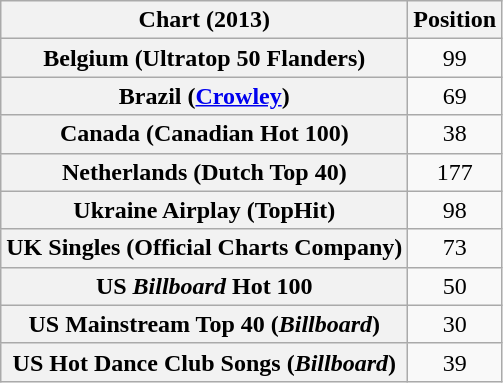<table class="wikitable sortable plainrowheaders" style="text-align:center">
<tr>
<th scope="col">Chart (2013)</th>
<th scope="col">Position</th>
</tr>
<tr>
<th scope="row">Belgium (Ultratop 50 Flanders)</th>
<td style="text-align:center;">99</td>
</tr>
<tr>
<th scope="row">Brazil (<a href='#'>Crowley</a>)</th>
<td>69</td>
</tr>
<tr>
<th scope="row">Canada (Canadian Hot 100)</th>
<td style="text-align:center;">38</td>
</tr>
<tr>
<th scope="row">Netherlands (Dutch Top 40)</th>
<td>177</td>
</tr>
<tr>
<th scope="row">Ukraine Airplay (TopHit)</th>
<td style="text-align:center;">98</td>
</tr>
<tr>
<th scope="row">UK Singles (Official Charts Company)</th>
<td style="text-align:center;">73</td>
</tr>
<tr>
<th scope="row">US <em>Billboard</em> Hot 100</th>
<td style="text-align:center;">50</td>
</tr>
<tr>
<th scope="row">US Mainstream Top 40 (<em>Billboard</em>)</th>
<td style="text-align:center;">30</td>
</tr>
<tr>
<th scope="row">US Hot Dance Club Songs (<em>Billboard</em>)</th>
<td style="text-align:center;">39</td>
</tr>
</table>
